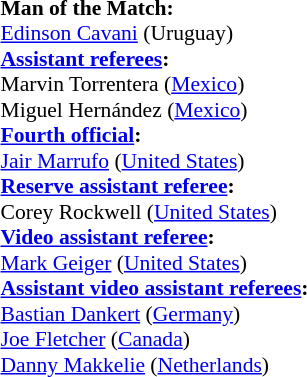<table style="width:100%; font-size:90%;">
<tr>
<td><br><strong>Man of the Match:</strong>
<br><a href='#'>Edinson Cavani</a> (Uruguay)<br><strong><a href='#'>Assistant referees</a>:</strong>
<br>Marvin Torrentera (<a href='#'>Mexico</a>)
<br>Miguel Hernández (<a href='#'>Mexico</a>)
<br><strong><a href='#'>Fourth official</a>:</strong>
<br><a href='#'>Jair Marrufo</a> (<a href='#'>United States</a>)
<br><strong><a href='#'>Reserve assistant referee</a>:</strong>
<br>Corey Rockwell (<a href='#'>United States</a>)
<br><strong><a href='#'>Video assistant referee</a>:</strong>
<br><a href='#'>Mark Geiger</a> (<a href='#'>United States</a>)
<br><strong><a href='#'>Assistant video assistant referees</a>:</strong>
<br><a href='#'>Bastian Dankert</a> (<a href='#'>Germany</a>)
<br><a href='#'>Joe Fletcher</a> (<a href='#'>Canada</a>)
<br><a href='#'>Danny Makkelie</a> (<a href='#'>Netherlands</a>)</td>
</tr>
</table>
